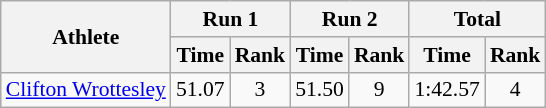<table class="wikitable"  border="1" style="font-size:90%">
<tr>
<th rowspan="2">Athlete</th>
<th colspan="2">Run 1</th>
<th colspan="2">Run 2</th>
<th colspan="2">Total</th>
</tr>
<tr>
<th>Time</th>
<th>Rank</th>
<th>Time</th>
<th>Rank</th>
<th>Time</th>
<th>Rank</th>
</tr>
<tr>
<td><a href='#'>Clifton Wrottesley</a></td>
<td align="center">51.07</td>
<td align="center">3</td>
<td align="center">51.50</td>
<td align="center">9</td>
<td align="center">1:42.57</td>
<td align="center">4</td>
</tr>
</table>
